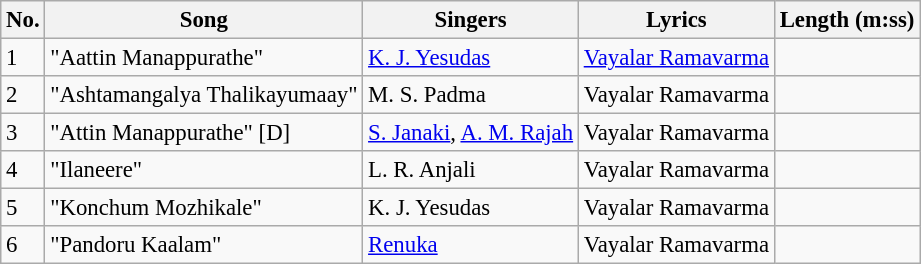<table class="wikitable" style="font-size:95%;">
<tr>
<th>No.</th>
<th>Song</th>
<th>Singers</th>
<th>Lyrics</th>
<th>Length (m:ss)</th>
</tr>
<tr>
<td>1</td>
<td>"Aattin Manappurathe"</td>
<td><a href='#'>K. J. Yesudas</a></td>
<td><a href='#'>Vayalar Ramavarma</a></td>
<td></td>
</tr>
<tr>
<td>2</td>
<td>"Ashtamangalya Thalikayumaay"</td>
<td>M. S. Padma</td>
<td>Vayalar Ramavarma</td>
<td></td>
</tr>
<tr>
<td>3</td>
<td>"Attin Manappurathe" [D]</td>
<td><a href='#'>S. Janaki</a>, <a href='#'>A. M. Rajah</a></td>
<td>Vayalar Ramavarma</td>
<td></td>
</tr>
<tr>
<td>4</td>
<td>"Ilaneere"</td>
<td>L. R. Anjali</td>
<td>Vayalar Ramavarma</td>
<td></td>
</tr>
<tr>
<td>5</td>
<td>"Konchum Mozhikale"</td>
<td>K. J. Yesudas</td>
<td>Vayalar Ramavarma</td>
<td></td>
</tr>
<tr>
<td>6</td>
<td>"Pandoru Kaalam"</td>
<td><a href='#'>Renuka</a></td>
<td>Vayalar Ramavarma</td>
<td></td>
</tr>
</table>
